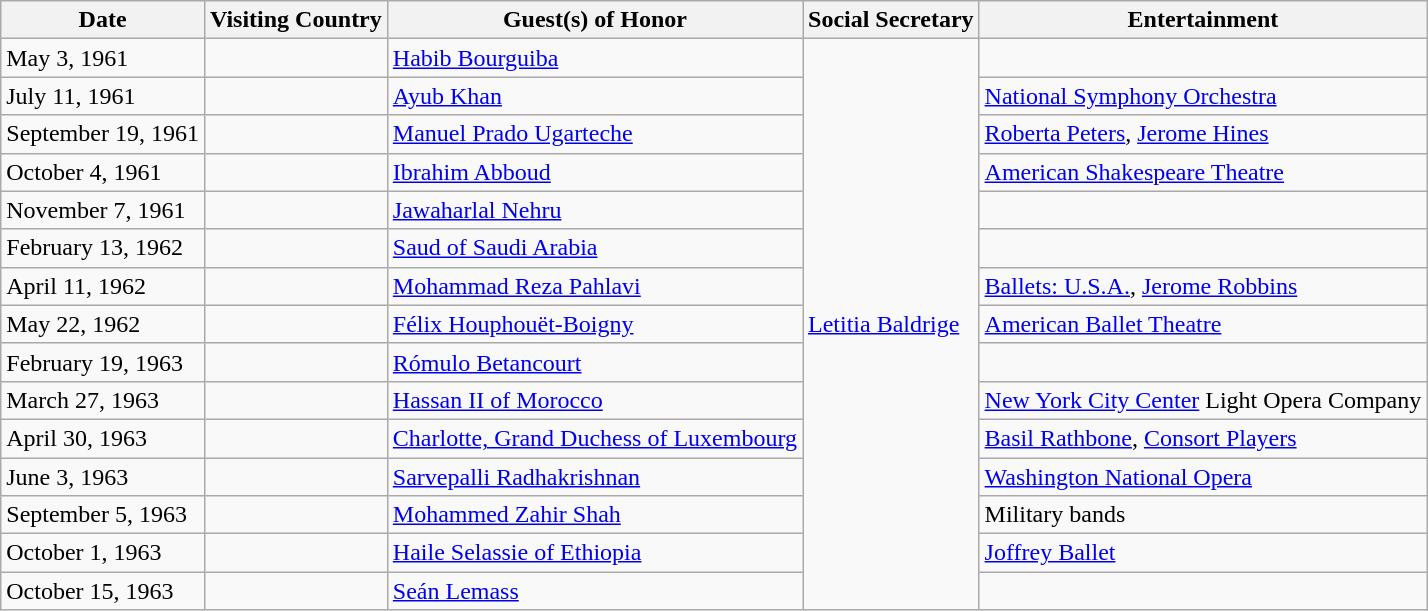<table class="wikitable">
<tr>
<th>Date</th>
<th>Visiting Country</th>
<th>Guest(s) of Honor</th>
<th>Social Secretary</th>
<th>Entertainment</th>
</tr>
<tr>
<td>May 3, 1961</td>
<td></td>
<td><a href='#'>Habib Bourguiba</a></td>
<td rowspan="15"><a href='#'>Letitia Baldrige</a></td>
<td></td>
</tr>
<tr>
<td>July 11, 1961</td>
<td></td>
<td><a href='#'>Ayub Khan</a></td>
<td><a href='#'>National Symphony Orchestra</a></td>
</tr>
<tr>
<td>September 19, 1961</td>
<td></td>
<td><a href='#'>Manuel Prado Ugarteche</a></td>
<td><a href='#'>Roberta Peters</a>, <a href='#'>Jerome Hines</a></td>
</tr>
<tr>
<td>October 4, 1961</td>
<td></td>
<td><a href='#'>Ibrahim Abboud</a></td>
<td><a href='#'>American Shakespeare Theatre</a></td>
</tr>
<tr>
<td>November 7, 1961</td>
<td></td>
<td><a href='#'>Jawaharlal Nehru</a></td>
<td></td>
</tr>
<tr>
<td>February 13, 1962</td>
<td></td>
<td><a href='#'>Saud of Saudi Arabia</a></td>
<td></td>
</tr>
<tr>
<td>April 11, 1962</td>
<td></td>
<td><a href='#'>Mohammad Reza Pahlavi</a></td>
<td><a href='#'>Ballets: U.S.A.</a>, <a href='#'>Jerome Robbins</a></td>
</tr>
<tr>
<td>May 22, 1962</td>
<td></td>
<td><a href='#'>Félix Houphouët-Boigny</a></td>
<td><a href='#'>American Ballet Theatre</a></td>
</tr>
<tr>
<td>February 19, 1963</td>
<td></td>
<td><a href='#'>Rómulo Betancourt</a></td>
<td></td>
</tr>
<tr>
<td>March 27, 1963</td>
<td></td>
<td><a href='#'>Hassan II of Morocco</a></td>
<td><a href='#'>New York City Center</a> Light Opera Company</td>
</tr>
<tr>
<td>April 30, 1963</td>
<td></td>
<td><a href='#'>Charlotte, Grand Duchess of Luxembourg</a></td>
<td><a href='#'>Basil Rathbone</a>, <a href='#'>Consort Players</a></td>
</tr>
<tr>
<td>June 3, 1963</td>
<td></td>
<td><a href='#'>Sarvepalli Radhakrishnan</a></td>
<td><a href='#'>Washington National Opera</a></td>
</tr>
<tr>
<td>September 5, 1963</td>
<td></td>
<td><a href='#'>Mohammed Zahir Shah</a></td>
<td>Military bands</td>
</tr>
<tr>
<td>October 1, 1963</td>
<td></td>
<td><a href='#'>Haile Selassie of Ethiopia</a></td>
<td><a href='#'>Joffrey Ballet</a></td>
</tr>
<tr>
<td>October 15, 1963</td>
<td></td>
<td><a href='#'>Seán Lemass</a></td>
<td></td>
</tr>
</table>
